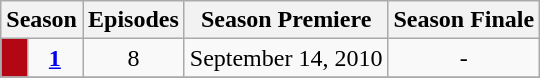<table class="wikitable">
<tr>
<th colspan="2">Season</th>
<th>Episodes</th>
<th>Season Premiere</th>
<th>Season Finale</th>
</tr>
<tr>
<td bgcolor=#B30713 height="5px"></td>
<td align="center"><strong><a href='#'>1</a></strong></td>
<td align="center">8</td>
<td align="center">September 14, 2010</td>
<td align="center">-</td>
</tr>
<tr>
</tr>
</table>
